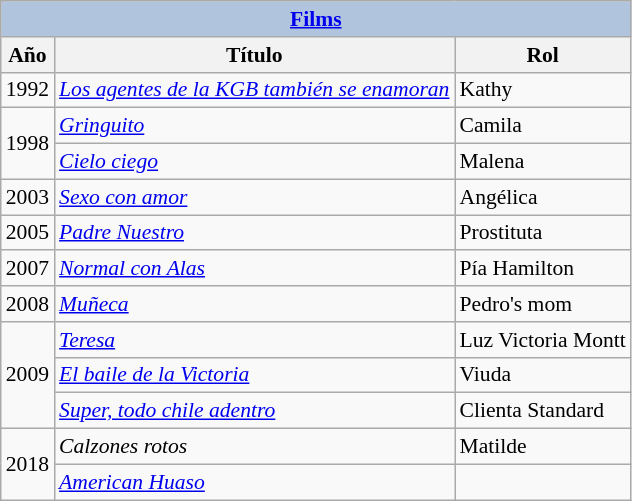<table class="wikitable" style="font-size: 90%;">
<tr>
<th colspan="5" style="background: LightSteelBlue;"><a href='#'>Films</a></th>
</tr>
<tr>
<th>Año</th>
<th>Título</th>
<th>Rol</th>
</tr>
<tr>
<td>1992</td>
<td><em><a href='#'>Los agentes de la KGB también se enamoran</a></em></td>
<td>Kathy</td>
</tr>
<tr>
<td rowspan="2">1998</td>
<td><em><a href='#'>Gringuito</a></em></td>
<td>Camila</td>
</tr>
<tr>
<td><em><a href='#'>Cielo ciego</a></em></td>
<td>Malena</td>
</tr>
<tr>
<td>2003</td>
<td><em><a href='#'>Sexo con amor</a></em></td>
<td>Angélica</td>
</tr>
<tr>
<td>2005</td>
<td><em><a href='#'>Padre Nuestro</a></em></td>
<td>Prostituta</td>
</tr>
<tr>
<td>2007</td>
<td><em><a href='#'>Normal con Alas</a></em></td>
<td>Pía Hamilton</td>
</tr>
<tr>
<td>2008</td>
<td><em><a href='#'>Muñeca</a></em></td>
<td>Pedro's mom</td>
</tr>
<tr>
<td rowspan="3">2009</td>
<td><em><a href='#'>Teresa</a></em></td>
<td>Luz Victoria Montt</td>
</tr>
<tr>
<td><em><a href='#'>El baile de la Victoria</a></em></td>
<td>Viuda</td>
</tr>
<tr>
<td><em><a href='#'>Super, todo chile adentro</a></em></td>
<td>Clienta Standard</td>
</tr>
<tr>
<td rowspan="2">2018</td>
<td><em>Calzones rotos</em></td>
<td>Matilde</td>
</tr>
<tr>
<td><em><a href='#'>American Huaso</a></em></td>
<td></td>
</tr>
</table>
